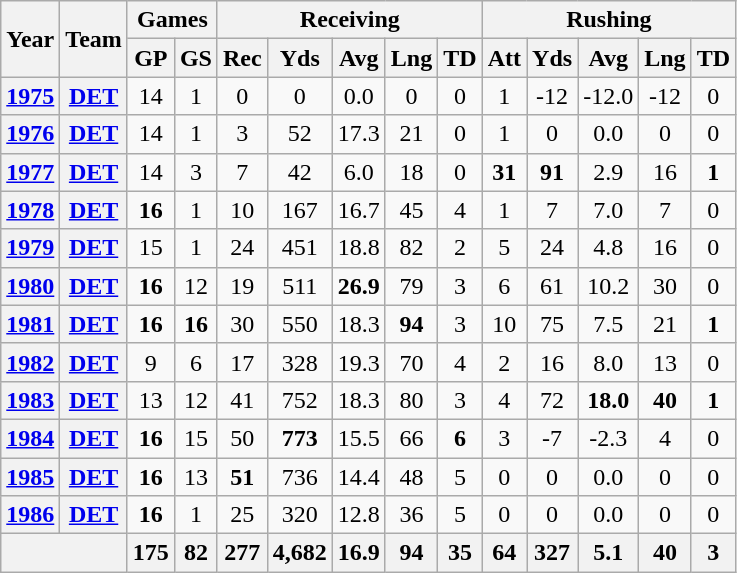<table class="wikitable" style="text-align:center">
<tr>
<th rowspan="2">Year</th>
<th rowspan="2">Team</th>
<th colspan="2">Games</th>
<th colspan="5">Receiving</th>
<th colspan="5">Rushing</th>
</tr>
<tr>
<th>GP</th>
<th>GS</th>
<th>Rec</th>
<th>Yds</th>
<th>Avg</th>
<th>Lng</th>
<th>TD</th>
<th>Att</th>
<th>Yds</th>
<th>Avg</th>
<th>Lng</th>
<th>TD</th>
</tr>
<tr>
<th><a href='#'>1975</a></th>
<th><a href='#'>DET</a></th>
<td>14</td>
<td>1</td>
<td>0</td>
<td>0</td>
<td>0.0</td>
<td>0</td>
<td>0</td>
<td>1</td>
<td>-12</td>
<td>-12.0</td>
<td>-12</td>
<td>0</td>
</tr>
<tr>
<th><a href='#'>1976</a></th>
<th><a href='#'>DET</a></th>
<td>14</td>
<td>1</td>
<td>3</td>
<td>52</td>
<td>17.3</td>
<td>21</td>
<td>0</td>
<td>1</td>
<td>0</td>
<td>0.0</td>
<td>0</td>
<td>0</td>
</tr>
<tr>
<th><a href='#'>1977</a></th>
<th><a href='#'>DET</a></th>
<td>14</td>
<td>3</td>
<td>7</td>
<td>42</td>
<td>6.0</td>
<td>18</td>
<td>0</td>
<td><strong>31</strong></td>
<td><strong>91</strong></td>
<td>2.9</td>
<td>16</td>
<td><strong>1</strong></td>
</tr>
<tr>
<th><a href='#'>1978</a></th>
<th><a href='#'>DET</a></th>
<td><strong>16</strong></td>
<td>1</td>
<td>10</td>
<td>167</td>
<td>16.7</td>
<td>45</td>
<td>4</td>
<td>1</td>
<td>7</td>
<td>7.0</td>
<td>7</td>
<td>0</td>
</tr>
<tr>
<th><a href='#'>1979</a></th>
<th><a href='#'>DET</a></th>
<td>15</td>
<td>1</td>
<td>24</td>
<td>451</td>
<td>18.8</td>
<td>82</td>
<td>2</td>
<td>5</td>
<td>24</td>
<td>4.8</td>
<td>16</td>
<td>0</td>
</tr>
<tr>
<th><a href='#'>1980</a></th>
<th><a href='#'>DET</a></th>
<td><strong>16</strong></td>
<td>12</td>
<td>19</td>
<td>511</td>
<td><strong>26.9</strong></td>
<td>79</td>
<td>3</td>
<td>6</td>
<td>61</td>
<td>10.2</td>
<td>30</td>
<td>0</td>
</tr>
<tr>
<th><a href='#'>1981</a></th>
<th><a href='#'>DET</a></th>
<td><strong>16</strong></td>
<td><strong>16</strong></td>
<td>30</td>
<td>550</td>
<td>18.3</td>
<td><strong>94</strong></td>
<td>3</td>
<td>10</td>
<td>75</td>
<td>7.5</td>
<td>21</td>
<td><strong>1</strong></td>
</tr>
<tr>
<th><a href='#'>1982</a></th>
<th><a href='#'>DET</a></th>
<td>9</td>
<td>6</td>
<td>17</td>
<td>328</td>
<td>19.3</td>
<td>70</td>
<td>4</td>
<td>2</td>
<td>16</td>
<td>8.0</td>
<td>13</td>
<td>0</td>
</tr>
<tr>
<th><a href='#'>1983</a></th>
<th><a href='#'>DET</a></th>
<td>13</td>
<td>12</td>
<td>41</td>
<td>752</td>
<td>18.3</td>
<td>80</td>
<td>3</td>
<td>4</td>
<td>72</td>
<td><strong>18.0</strong></td>
<td><strong>40</strong></td>
<td><strong>1</strong></td>
</tr>
<tr>
<th><a href='#'>1984</a></th>
<th><a href='#'>DET</a></th>
<td><strong>16</strong></td>
<td>15</td>
<td>50</td>
<td><strong>773</strong></td>
<td>15.5</td>
<td>66</td>
<td><strong>6</strong></td>
<td>3</td>
<td>-7</td>
<td>-2.3</td>
<td>4</td>
<td>0</td>
</tr>
<tr>
<th><a href='#'>1985</a></th>
<th><a href='#'>DET</a></th>
<td><strong>16</strong></td>
<td>13</td>
<td><strong>51</strong></td>
<td>736</td>
<td>14.4</td>
<td>48</td>
<td>5</td>
<td>0</td>
<td>0</td>
<td>0.0</td>
<td>0</td>
<td>0</td>
</tr>
<tr>
<th><a href='#'>1986</a></th>
<th><a href='#'>DET</a></th>
<td><strong>16</strong></td>
<td>1</td>
<td>25</td>
<td>320</td>
<td>12.8</td>
<td>36</td>
<td>5</td>
<td>0</td>
<td>0</td>
<td>0.0</td>
<td>0</td>
<td>0</td>
</tr>
<tr>
<th colspan="2"></th>
<th>175</th>
<th>82</th>
<th>277</th>
<th>4,682</th>
<th>16.9</th>
<th>94</th>
<th>35</th>
<th>64</th>
<th>327</th>
<th>5.1</th>
<th>40</th>
<th>3</th>
</tr>
</table>
